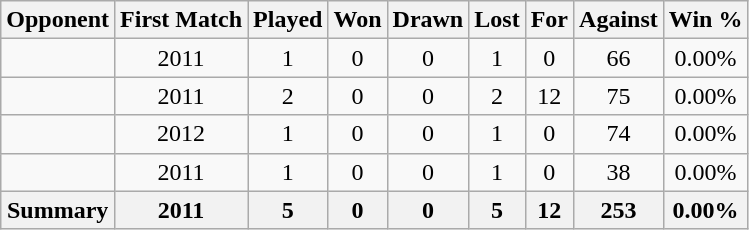<table class="wikitable sortable" style="text-align:center;">
<tr>
<th>Opponent</th>
<th>First Match</th>
<th>Played</th>
<th>Won</th>
<th>Drawn</th>
<th>Lost</th>
<th>For</th>
<th>Against</th>
<th>Win %</th>
</tr>
<tr>
<td style="text-align: left;"></td>
<td>2011</td>
<td>1</td>
<td>0</td>
<td>0</td>
<td>1</td>
<td>0</td>
<td>66</td>
<td>0.00%</td>
</tr>
<tr>
<td style="text-align: left;"></td>
<td>2011</td>
<td>2</td>
<td>0</td>
<td>0</td>
<td>2</td>
<td>12</td>
<td>75</td>
<td>0.00%</td>
</tr>
<tr>
<td style="text-align: left;"></td>
<td>2012</td>
<td>1</td>
<td>0</td>
<td>0</td>
<td>1</td>
<td>0</td>
<td>74</td>
<td>0.00%</td>
</tr>
<tr>
<td style="text-align: left;"></td>
<td>2011</td>
<td>1</td>
<td>0</td>
<td>0</td>
<td>1</td>
<td>0</td>
<td>38</td>
<td>0.00%</td>
</tr>
<tr>
<th>Summary</th>
<th>2011</th>
<th>5</th>
<th>0</th>
<th>0</th>
<th>5</th>
<th>12</th>
<th>253</th>
<th>0.00%</th>
</tr>
</table>
